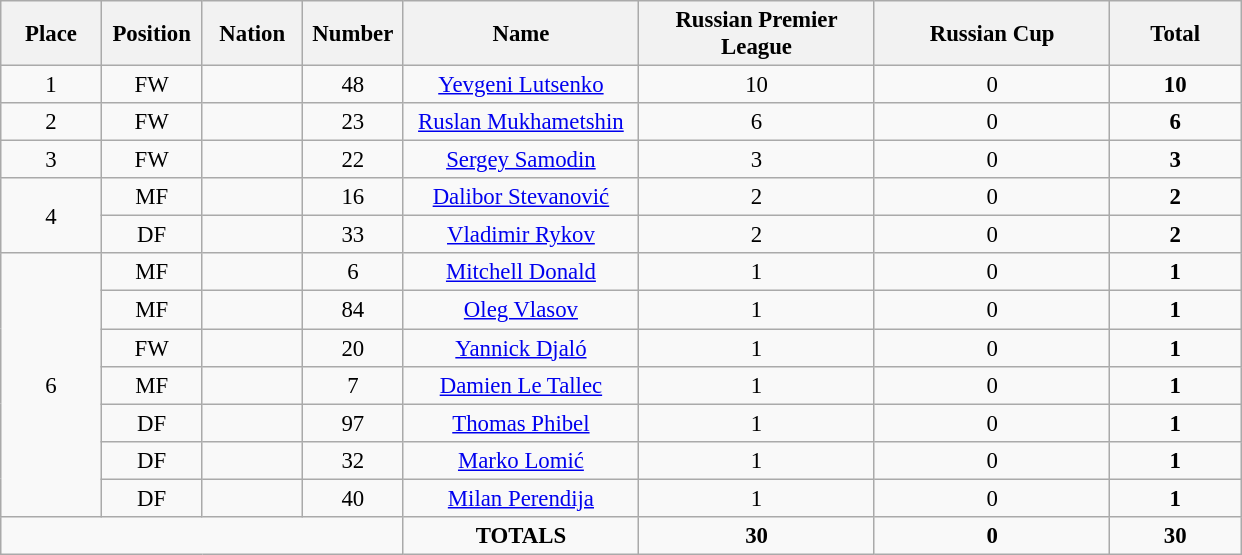<table class="wikitable" style="font-size: 95%; text-align: center;">
<tr>
<th width=60>Place</th>
<th width=60>Position</th>
<th width=60>Nation</th>
<th width=60>Number</th>
<th width=150>Name</th>
<th width=150>Russian Premier League</th>
<th width=150>Russian Cup</th>
<th width=80><strong>Total</strong></th>
</tr>
<tr>
<td>1</td>
<td>FW</td>
<td></td>
<td>48</td>
<td><a href='#'>Yevgeni Lutsenko</a></td>
<td>10</td>
<td>0</td>
<td><strong>10</strong></td>
</tr>
<tr>
<td>2</td>
<td>FW</td>
<td></td>
<td>23</td>
<td><a href='#'>Ruslan Mukhametshin</a></td>
<td>6</td>
<td>0</td>
<td><strong>6</strong></td>
</tr>
<tr>
<td>3</td>
<td>FW</td>
<td></td>
<td>22</td>
<td><a href='#'>Sergey Samodin</a></td>
<td>3</td>
<td>0</td>
<td><strong>3</strong></td>
</tr>
<tr>
<td rowspan="2">4</td>
<td>MF</td>
<td></td>
<td>16</td>
<td><a href='#'>Dalibor Stevanović</a></td>
<td>2</td>
<td>0</td>
<td><strong>2</strong></td>
</tr>
<tr>
<td>DF</td>
<td></td>
<td>33</td>
<td><a href='#'>Vladimir Rykov</a></td>
<td>2</td>
<td>0</td>
<td><strong>2</strong></td>
</tr>
<tr>
<td rowspan="7">6</td>
<td>MF</td>
<td></td>
<td>6</td>
<td><a href='#'>Mitchell Donald</a></td>
<td>1</td>
<td>0</td>
<td><strong>1</strong></td>
</tr>
<tr>
<td>MF</td>
<td></td>
<td>84</td>
<td><a href='#'>Oleg Vlasov</a></td>
<td>1</td>
<td>0</td>
<td><strong>1</strong></td>
</tr>
<tr>
<td>FW</td>
<td></td>
<td>20</td>
<td><a href='#'>Yannick Djaló</a></td>
<td>1</td>
<td>0</td>
<td><strong>1</strong></td>
</tr>
<tr>
<td>MF</td>
<td></td>
<td>7</td>
<td><a href='#'>Damien Le Tallec</a></td>
<td>1</td>
<td>0</td>
<td><strong>1</strong></td>
</tr>
<tr>
<td>DF</td>
<td></td>
<td>97</td>
<td><a href='#'>Thomas Phibel</a></td>
<td>1</td>
<td>0</td>
<td><strong>1</strong></td>
</tr>
<tr>
<td>DF</td>
<td></td>
<td>32</td>
<td><a href='#'>Marko Lomić</a></td>
<td>1</td>
<td>0</td>
<td><strong>1</strong></td>
</tr>
<tr>
<td>DF</td>
<td></td>
<td>40</td>
<td><a href='#'>Milan Perendija</a></td>
<td>1</td>
<td>0</td>
<td><strong>1</strong></td>
</tr>
<tr>
<td colspan="4"></td>
<td><strong>TOTALS</strong></td>
<td><strong>30</strong></td>
<td><strong>0</strong></td>
<td><strong>30</strong></td>
</tr>
</table>
